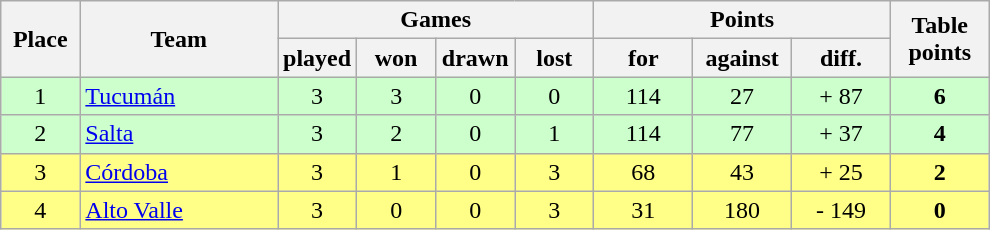<table class="wikitable">
<tr>
<th rowspan=2 width="8%">Place</th>
<th rowspan=2 width="20%">Team</th>
<th colspan=4 width="32%">Games</th>
<th colspan=3 width="30%">Points</th>
<th rowspan=2 width="10%">Table<br>points</th>
</tr>
<tr>
<th width="8%">played</th>
<th width="8%">won</th>
<th width="8%">drawn</th>
<th width="8%">lost</th>
<th width="10%">for</th>
<th width="10%">against</th>
<th width="10%">diff.</th>
</tr>
<tr align=center style="background: #ccffcc;">
<td>1</td>
<td align=left><a href='#'>Tucumán</a></td>
<td>3</td>
<td>3</td>
<td>0</td>
<td>0</td>
<td>114</td>
<td>27</td>
<td>+ 87</td>
<td><strong>6</strong></td>
</tr>
<tr align=center style="background: #ccffcc;">
<td>2</td>
<td align=left><a href='#'>Salta</a></td>
<td>3</td>
<td>2</td>
<td>0</td>
<td>1</td>
<td>114</td>
<td>77</td>
<td>+ 37</td>
<td><strong>4</strong></td>
</tr>
<tr align=center style="background: #FFFF88;">
<td>3</td>
<td align=left><a href='#'>Córdoba</a></td>
<td>3</td>
<td>1</td>
<td>0</td>
<td>3</td>
<td>68</td>
<td>43</td>
<td>+ 25</td>
<td><strong>2</strong></td>
</tr>
<tr align=center style="background: #FFFF88;">
<td>4</td>
<td align=left><a href='#'>Alto Valle</a></td>
<td>3</td>
<td>0</td>
<td>0</td>
<td>3</td>
<td>31</td>
<td>180</td>
<td>- 149</td>
<td><strong>0</strong></td>
</tr>
</table>
